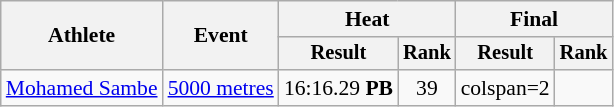<table class="wikitable" style="font-size:90%">
<tr>
<th rowspan="2">Athlete</th>
<th rowspan="2">Event</th>
<th colspan="2">Heat</th>
<th colspan="2">Final</th>
</tr>
<tr style="font-size:95%">
<th>Result</th>
<th>Rank</th>
<th>Result</th>
<th>Rank</th>
</tr>
<tr style=text-align:center>
<td style=text-align:left><a href='#'>Mohamed Sambe</a></td>
<td style=text-align:left><a href='#'>5000 metres</a></td>
<td>16:16.29 <strong>PB</strong></td>
<td>39</td>
<td>colspan=2 </td>
</tr>
</table>
